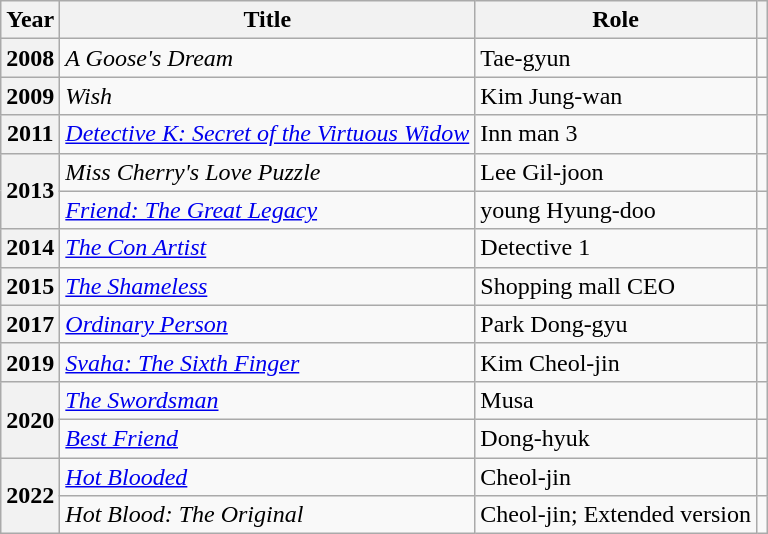<table class="wikitable plainrowheaders sortable">
<tr>
<th scope="col">Year</th>
<th scope="col">Title</th>
<th scope="col">Role</th>
<th scope="col" class="unsortable"></th>
</tr>
<tr>
<th scope="row">2008</th>
<td><em>A Goose's Dream</em></td>
<td>Tae-gyun</td>
<td style="text-align:center"></td>
</tr>
<tr>
<th scope="row">2009</th>
<td><em>Wish</em></td>
<td>Kim Jung-wan</td>
<td style="text-align:center"></td>
</tr>
<tr>
<th scope="row">2011</th>
<td><em><a href='#'>Detective K: Secret of the Virtuous Widow</a></em></td>
<td>Inn man 3</td>
<td style="text-align:center"></td>
</tr>
<tr>
<th scope="row" rowspan="2">2013</th>
<td><em>Miss Cherry's Love Puzzle</em></td>
<td>Lee Gil-joon</td>
<td style="text-align:center"></td>
</tr>
<tr>
<td><em><a href='#'>Friend: The Great Legacy</a></em></td>
<td>young Hyung-doo</td>
<td style="text-align:center"></td>
</tr>
<tr>
<th scope="row">2014</th>
<td><em><a href='#'>The Con Artist</a></em></td>
<td>Detective 1</td>
<td style="text-align:center"></td>
</tr>
<tr>
<th scope="row">2015</th>
<td><em><a href='#'>The Shameless</a></em></td>
<td>Shopping mall CEO</td>
<td style="text-align:center"></td>
</tr>
<tr>
<th scope="row">2017</th>
<td><em><a href='#'>Ordinary Person</a></em></td>
<td>Park Dong-gyu</td>
<td style="text-align:center"></td>
</tr>
<tr>
<th scope="row">2019</th>
<td><em><a href='#'>Svaha: The Sixth Finger</a></em></td>
<td>Kim Cheol-jin</td>
<td style="text-align:center"></td>
</tr>
<tr>
<th scope="row" rowspan="2">2020</th>
<td><em><a href='#'>The Swordsman</a></em></td>
<td>Musa</td>
<td style="text-align:center"></td>
</tr>
<tr>
<td><em><a href='#'>Best Friend</a></em></td>
<td>Dong-hyuk</td>
<td style="text-align:center"></td>
</tr>
<tr>
<th scope="row" rowspan="2">2022</th>
<td><em><a href='#'>Hot Blooded</a></em></td>
<td>Cheol-jin</td>
<td style="text-align:center"></td>
</tr>
<tr>
<td><em>Hot Blood: The Original</em></td>
<td>Cheol-jin; Extended version</td>
<td style="text-align:center"></td>
</tr>
</table>
